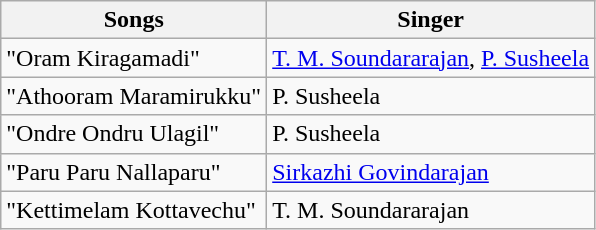<table class="wikitable">
<tr>
<th>Songs</th>
<th>Singer</th>
</tr>
<tr>
<td>"Oram Kiragamadi"</td>
<td><a href='#'>T. M. Soundararajan</a>, <a href='#'>P. Susheela</a></td>
</tr>
<tr>
<td>"Athooram Maramirukku"</td>
<td>P. Susheela</td>
</tr>
<tr>
<td>"Ondre Ondru Ulagil"</td>
<td>P. Susheela</td>
</tr>
<tr>
<td>"Paru Paru Nallaparu"</td>
<td><a href='#'>Sirkazhi Govindarajan</a></td>
</tr>
<tr>
<td>"Kettimelam Kottavechu"</td>
<td>T. M. Soundararajan</td>
</tr>
</table>
